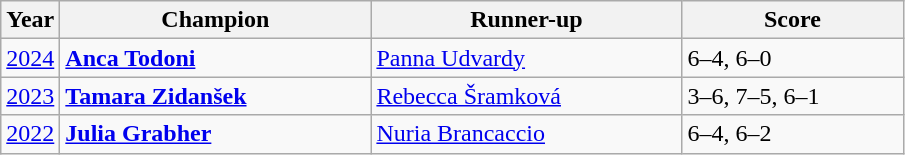<table class="wikitable">
<tr>
<th>Year</th>
<th width="200">Champion</th>
<th width="200">Runner-up</th>
<th width="140">Score</th>
</tr>
<tr>
<td><a href='#'>2024</a></td>
<td> <strong><a href='#'>Anca Todoni</a></strong></td>
<td> <a href='#'>Panna Udvardy</a></td>
<td>6–4, 6–0</td>
</tr>
<tr>
<td><a href='#'>2023</a></td>
<td> <strong><a href='#'>Tamara Zidanšek</a></strong></td>
<td> <a href='#'>Rebecca Šramková</a></td>
<td>3–6, 7–5, 6–1</td>
</tr>
<tr>
<td><a href='#'>2022</a></td>
<td> <strong><a href='#'>Julia Grabher</a></strong></td>
<td> <a href='#'>Nuria Brancaccio</a></td>
<td>6–4, 6–2</td>
</tr>
</table>
